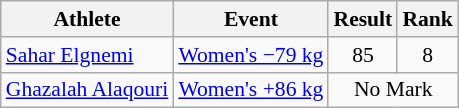<table class="wikitable" style="font-size:90%">
<tr>
<th>Athlete</th>
<th>Event</th>
<th>Result</th>
<th>Rank</th>
</tr>
<tr align=center>
<td align=left><a href='#'>Sahar Elgnemi</a></td>
<td align=left><a href='#'>Women's −79 kg</a></td>
<td>85</td>
<td>8</td>
</tr>
<tr align=center>
<td align=left><a href='#'>Ghazalah Alaqouri</a></td>
<td align=left><a href='#'>Women's +86 kg</a></td>
<td colspan=2>No Mark</td>
</tr>
</table>
